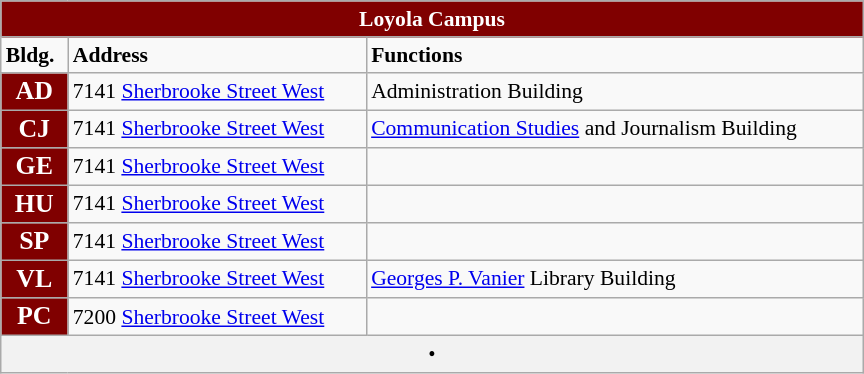<table class="wikitable" style="font-size:90%;border:1px;line-height:120%; width:40em;">
<tr>
<th colspan="3" style="text-align:center; background:maroon; color:#fff;"><strong>Loyola Campus</strong></th>
</tr>
<tr>
<td><strong>Bldg.</strong></td>
<td><strong>Address</strong></td>
<td><strong>Functions</strong></td>
</tr>
<tr>
<td style="text-align:Center; background:maroon; color:#fff;"><big><strong>AD</strong></big></td>
<td>7141 <a href='#'>Sherbrooke Street West</a></td>
<td>Administration Building</td>
</tr>
<tr>
<td style="text-align:Center; background:maroon; color:#fff;"><big><strong>CJ</strong></big></td>
<td>7141 <a href='#'>Sherbrooke Street West</a></td>
<td><a href='#'>Communication Studies</a> and Journalism Building</td>
</tr>
<tr>
<td style="text-align:Center; background:maroon; color:#fff;"><big><strong>GE</strong></big></td>
<td>7141 <a href='#'>Sherbrooke Street West</a></td>
<td></td>
</tr>
<tr>
<td style="text-align:Center; background:maroon; color:#fff;"><big><strong>HU</strong></big></td>
<td>7141 <a href='#'>Sherbrooke Street West</a></td>
<td></td>
</tr>
<tr>
<td style="text-align:Center; background:maroon; color:#fff;"><big><strong>SP</strong></big></td>
<td>7141 <a href='#'>Sherbrooke Street West</a></td>
<td></td>
</tr>
<tr>
<td style="text-align:Center; background:maroon; color:#fff;"><big><strong>VL</strong></big></td>
<td>7141 <a href='#'>Sherbrooke Street West</a></td>
<td><a href='#'>Georges P. Vanier</a> Library Building</td>
</tr>
<tr>
<td style="text-align:Center; background:maroon; color:#fff;"><big><strong>PC</strong></big></td>
<td>7200 <a href='#'>Sherbrooke Street West</a></td>
<td></td>
</tr>
<tr>
<th colspan="3"><small> •  </small></th>
</tr>
</table>
